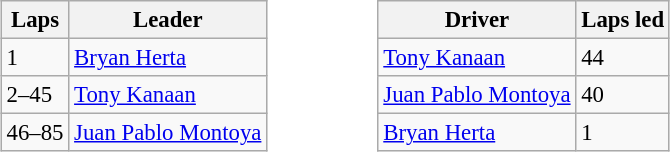<table>
<tr>
<td valign="top"><br><table class="wikitable" style="font-size: 95%;">
<tr>
<th>Laps</th>
<th>Leader</th>
</tr>
<tr>
<td>1</td>
<td><a href='#'>Bryan Herta</a></td>
</tr>
<tr>
<td>2–45</td>
<td><a href='#'>Tony Kanaan</a></td>
</tr>
<tr>
<td>46–85</td>
<td><a href='#'>Juan Pablo Montoya</a></td>
</tr>
</table>
</td>
<td width="50"> </td>
<td valign="top"><br><table class="wikitable" style="font-size: 95%;">
<tr>
<th>Driver</th>
<th>Laps led</th>
</tr>
<tr>
<td><a href='#'>Tony Kanaan</a></td>
<td>44</td>
</tr>
<tr>
<td><a href='#'>Juan Pablo Montoya</a></td>
<td>40</td>
</tr>
<tr>
<td><a href='#'>Bryan Herta</a></td>
<td>1</td>
</tr>
</table>
</td>
</tr>
</table>
